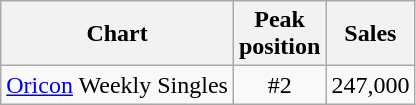<table class="wikitable">
<tr>
<th align="left">Chart</th>
<th align="center">Peak<br>position</th>
<th align="center">Sales</th>
</tr>
<tr>
<td align="left"><a href='#'>Oricon</a> Weekly Singles</td>
<td align="center">#2</td>
<td align="">247,000</td>
</tr>
</table>
